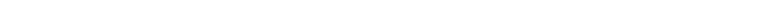<table style="width:66%; text-align:center;">
<tr style="color:white;">
<td style="background:"><strong>21</strong></td>
<td style="background:"><strong>8</strong></td>
<td style="background:"><strong>28</strong></td>
</tr>
</table>
